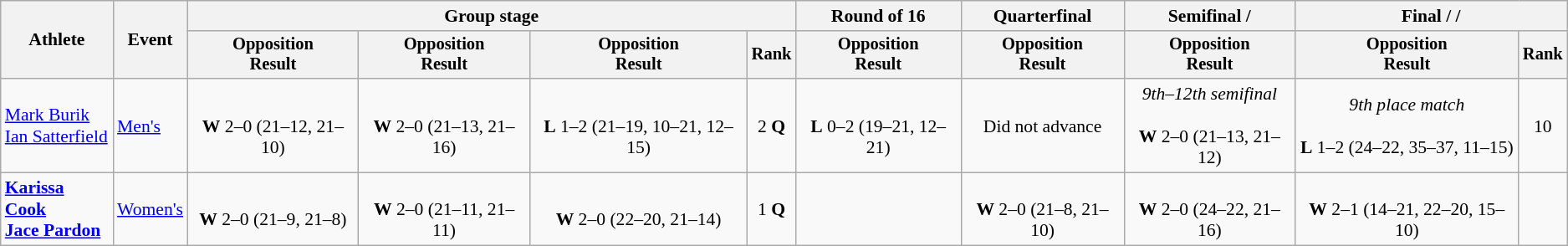<table class=wikitable style=font-size:90%;text-align:center>
<tr>
<th rowspan=2>Athlete</th>
<th rowspan=2>Event</th>
<th colspan=4>Group stage</th>
<th>Round of 16</th>
<th>Quarterfinal</th>
<th>Semifinal / </th>
<th colspan=2>Final /  / </th>
</tr>
<tr style=font-size:95%>
<th>Opposition<br>Result</th>
<th>Opposition<br>Result</th>
<th>Opposition<br>Result</th>
<th>Rank</th>
<th>Opposition<br>Result</th>
<th>Opposition<br>Result</th>
<th>Opposition<br>Result</th>
<th>Opposition<br>Result</th>
<th>Rank</th>
</tr>
<tr>
<td align=left><a href='#'>Mark Burik</a><br><a href='#'>Ian Satterfield</a></td>
<td align=left><a href='#'>Men's</a></td>
<td><br><strong>W</strong> 2–0 (21–12, 21–10)</td>
<td><br><strong>W</strong> 2–0 (21–13, 21–16)</td>
<td><br><strong>L</strong> 1–2 (21–19, 10–21, 12–15)</td>
<td>2 <strong>Q</strong></td>
<td><br><strong>L</strong> 0–2 (19–21, 12–21)</td>
<td>Did not advance</td>
<td><em>9th–12th semifinal</em><br><br><strong>W</strong> 2–0 (21–13, 21–12)</td>
<td><em>9th place match</em><br><br><strong>L</strong> 1–2 (24–22, 35–37, 11–15)</td>
<td>10</td>
</tr>
<tr>
<td align=left><strong><a href='#'>Karissa Cook</a><br><a href='#'>Jace Pardon</a></strong></td>
<td align=left><a href='#'>Women's</a></td>
<td><br><strong>W</strong> 2–0 (21–9, 21–8)</td>
<td><br><strong>W</strong> 2–0 (21–11, 21–11)</td>
<td><br><strong>W</strong> 2–0 (22–20, 21–14)</td>
<td>1 <strong>Q</strong></td>
<td></td>
<td><br><strong>W</strong> 2–0 (21–8, 21–10)</td>
<td><br><strong>W</strong> 2–0 (24–22, 21–16)</td>
<td><br><strong>W</strong> 2–1 (14–21, 22–20, 15–10)</td>
<td></td>
</tr>
</table>
